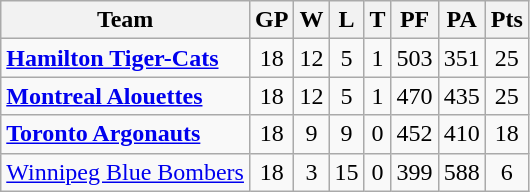<table class="wikitable">
<tr>
<th>Team</th>
<th>GP</th>
<th>W</th>
<th>L</th>
<th>T</th>
<th>PF</th>
<th>PA</th>
<th>Pts</th>
</tr>
<tr align="center">
<td align="left"><strong><a href='#'>Hamilton Tiger-Cats</a></strong></td>
<td>18</td>
<td>12</td>
<td>5</td>
<td>1</td>
<td>503</td>
<td>351</td>
<td>25</td>
</tr>
<tr align="center">
<td align="left"><strong><a href='#'>Montreal Alouettes</a></strong></td>
<td>18</td>
<td>12</td>
<td>5</td>
<td>1</td>
<td>470</td>
<td>435</td>
<td>25</td>
</tr>
<tr align="center">
<td align="left"><strong><a href='#'>Toronto Argonauts</a></strong></td>
<td>18</td>
<td>9</td>
<td>9</td>
<td>0</td>
<td>452</td>
<td>410</td>
<td>18</td>
</tr>
<tr align="center">
<td align="left"><a href='#'>Winnipeg Blue Bombers</a></td>
<td>18</td>
<td>3</td>
<td>15</td>
<td>0</td>
<td>399</td>
<td>588</td>
<td>6</td>
</tr>
</table>
